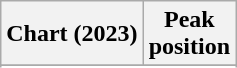<table class="wikitable sortable plainrowheaders" style="text-align:center">
<tr>
<th scope="col">Chart (2023)</th>
<th scope="col">Peak<br>position</th>
</tr>
<tr>
</tr>
<tr>
</tr>
<tr>
</tr>
<tr>
</tr>
</table>
